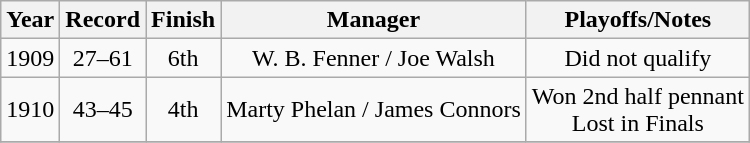<table class="wikitable" style="text-align:center">
<tr>
<th>Year</th>
<th>Record</th>
<th>Finish</th>
<th>Manager</th>
<th>Playoffs/Notes</th>
</tr>
<tr align=center>
<td>1909</td>
<td>27–61</td>
<td>6th</td>
<td>W. B. Fenner / Joe Walsh</td>
<td>Did not qualify</td>
</tr>
<tr align=center>
<td>1910</td>
<td>43–45</td>
<td>4th</td>
<td>Marty Phelan / James Connors</td>
<td>Won 2nd half pennant<br>Lost in Finals</td>
</tr>
<tr align=center>
</tr>
</table>
